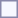<table style="border:1px solid #8888aa; background-color:#f7f8ff; padding:5px; font-size:95%; margin: 0px 12px 12px 0px;">
</table>
